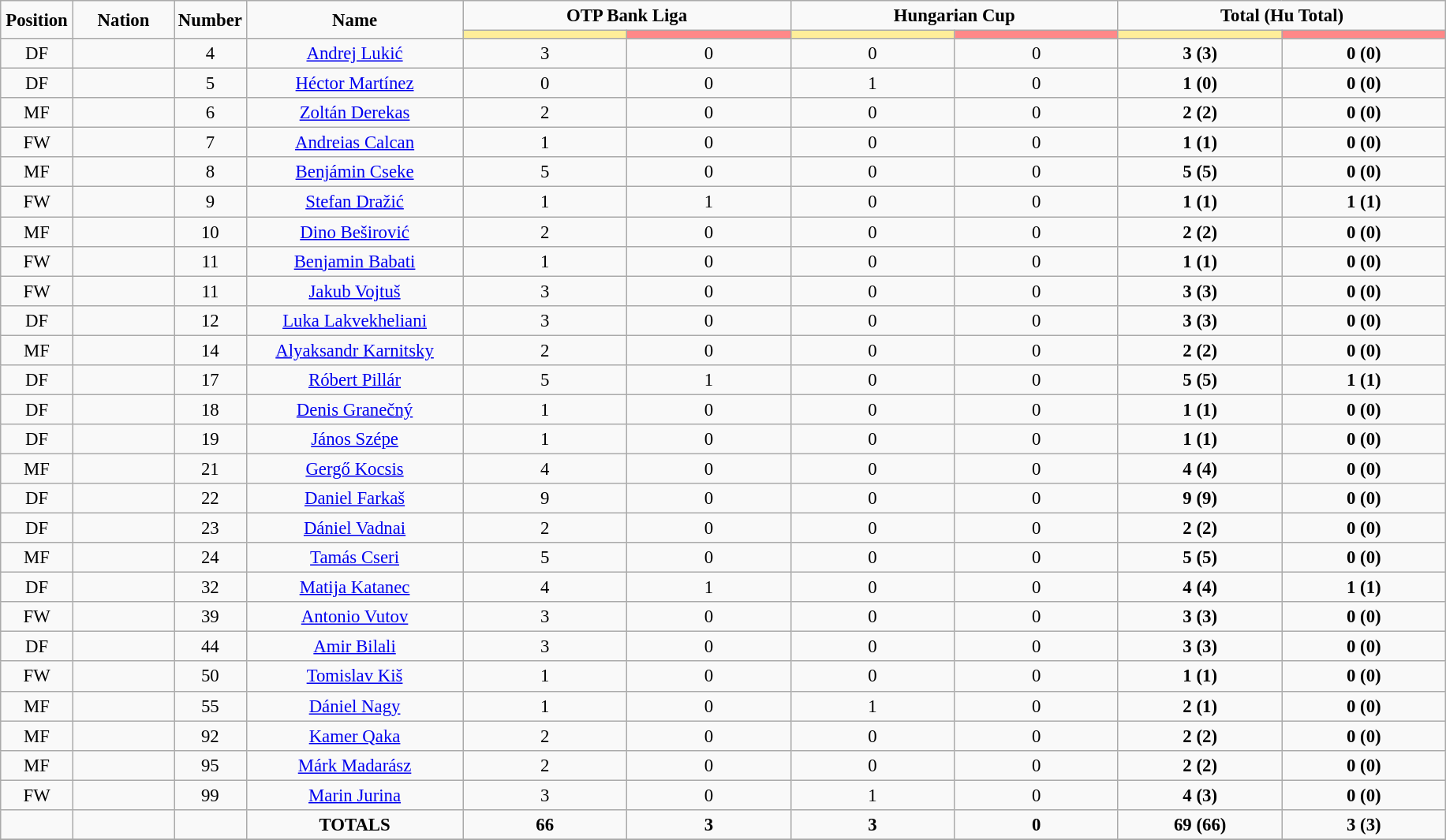<table class="wikitable" style="font-size: 95%; text-align: center;">
<tr>
<td rowspan="2" width="5%" align="center"><strong>Position</strong></td>
<td rowspan="2" width="7%" align="center"><strong>Nation</strong></td>
<td rowspan="2" width="5%" align="center"><strong>Number</strong></td>
<td rowspan="2" width="15%" align="center"><strong>Name</strong></td>
<td colspan="2" align="center"><strong>OTP Bank Liga</strong></td>
<td colspan="2" align="center"><strong>Hungarian Cup</strong></td>
<td colspan="2" align="center"><strong>Total (Hu Total)</strong></td>
</tr>
<tr>
<th width=60 style="background: #FFEE99"></th>
<th width=60 style="background: #FF8888"></th>
<th width=60 style="background: #FFEE99"></th>
<th width=60 style="background: #FF8888"></th>
<th width=60 style="background: #FFEE99"></th>
<th width=60 style="background: #FF8888"></th>
</tr>
<tr>
<td>DF</td>
<td></td>
<td>4</td>
<td><a href='#'>Andrej Lukić</a></td>
<td>3</td>
<td>0</td>
<td>0</td>
<td>0</td>
<td><strong>3 (3)</strong></td>
<td><strong>0 (0)</strong></td>
</tr>
<tr>
<td>DF</td>
<td></td>
<td>5</td>
<td><a href='#'>Héctor Martínez</a></td>
<td>0</td>
<td>0</td>
<td>1</td>
<td>0</td>
<td><strong>1 (0)</strong></td>
<td><strong>0 (0)</strong></td>
</tr>
<tr>
<td>MF</td>
<td></td>
<td>6</td>
<td><a href='#'>Zoltán Derekas</a></td>
<td>2</td>
<td>0</td>
<td>0</td>
<td>0</td>
<td><strong>2 (2)</strong></td>
<td><strong>0 (0)</strong></td>
</tr>
<tr>
<td>FW</td>
<td></td>
<td>7</td>
<td><a href='#'>Andreias Calcan</a></td>
<td>1</td>
<td>0</td>
<td>0</td>
<td>0</td>
<td><strong>1 (1)</strong></td>
<td><strong>0 (0)</strong></td>
</tr>
<tr>
<td>MF</td>
<td></td>
<td>8</td>
<td><a href='#'>Benjámin Cseke</a></td>
<td>5</td>
<td>0</td>
<td>0</td>
<td>0</td>
<td><strong>5 (5)</strong></td>
<td><strong>0 (0)</strong></td>
</tr>
<tr>
<td>FW</td>
<td></td>
<td>9</td>
<td><a href='#'>Stefan Dražić</a></td>
<td>1</td>
<td>1</td>
<td>0</td>
<td>0</td>
<td><strong>1 (1)</strong></td>
<td><strong>1 (1)</strong></td>
</tr>
<tr>
<td>MF</td>
<td></td>
<td>10</td>
<td><a href='#'>Dino Beširović</a></td>
<td>2</td>
<td>0</td>
<td>0</td>
<td>0</td>
<td><strong>2 (2)</strong></td>
<td><strong>0 (0)</strong></td>
</tr>
<tr>
<td>FW</td>
<td></td>
<td>11</td>
<td><a href='#'>Benjamin Babati</a></td>
<td>1</td>
<td>0</td>
<td>0</td>
<td>0</td>
<td><strong>1 (1)</strong></td>
<td><strong>0 (0)</strong></td>
</tr>
<tr>
<td>FW</td>
<td></td>
<td>11</td>
<td><a href='#'>Jakub Vojtuš</a></td>
<td>3</td>
<td>0</td>
<td>0</td>
<td>0</td>
<td><strong>3 (3)</strong></td>
<td><strong>0 (0)</strong></td>
</tr>
<tr>
<td>DF</td>
<td></td>
<td>12</td>
<td><a href='#'>Luka Lakvekheliani</a></td>
<td>3</td>
<td>0</td>
<td>0</td>
<td>0</td>
<td><strong>3 (3)</strong></td>
<td><strong>0 (0)</strong></td>
</tr>
<tr>
<td>MF</td>
<td></td>
<td>14</td>
<td><a href='#'>Alyaksandr Karnitsky</a></td>
<td>2</td>
<td>0</td>
<td>0</td>
<td>0</td>
<td><strong>2 (2)</strong></td>
<td><strong>0 (0)</strong></td>
</tr>
<tr>
<td>DF</td>
<td></td>
<td>17</td>
<td><a href='#'>Róbert Pillár</a></td>
<td>5</td>
<td>1</td>
<td>0</td>
<td>0</td>
<td><strong>5 (5)</strong></td>
<td><strong>1 (1)</strong></td>
</tr>
<tr>
<td>DF</td>
<td></td>
<td>18</td>
<td><a href='#'>Denis Granečný</a></td>
<td>1</td>
<td>0</td>
<td>0</td>
<td>0</td>
<td><strong>1 (1)</strong></td>
<td><strong>0 (0)</strong></td>
</tr>
<tr>
<td>DF</td>
<td></td>
<td>19</td>
<td><a href='#'>János Szépe</a></td>
<td>1</td>
<td>0</td>
<td>0</td>
<td>0</td>
<td><strong>1 (1)</strong></td>
<td><strong>0 (0)</strong></td>
</tr>
<tr>
<td>MF</td>
<td></td>
<td>21</td>
<td><a href='#'>Gergő Kocsis</a></td>
<td>4</td>
<td>0</td>
<td>0</td>
<td>0</td>
<td><strong>4 (4)</strong></td>
<td><strong>0 (0)</strong></td>
</tr>
<tr>
<td>DF</td>
<td></td>
<td>22</td>
<td><a href='#'>Daniel Farkaš</a></td>
<td>9</td>
<td>0</td>
<td>0</td>
<td>0</td>
<td><strong>9 (9)</strong></td>
<td><strong>0 (0)</strong></td>
</tr>
<tr>
<td>DF</td>
<td></td>
<td>23</td>
<td><a href='#'>Dániel Vadnai</a></td>
<td>2</td>
<td>0</td>
<td>0</td>
<td>0</td>
<td><strong>2 (2)</strong></td>
<td><strong>0 (0)</strong></td>
</tr>
<tr>
<td>MF</td>
<td></td>
<td>24</td>
<td><a href='#'>Tamás Cseri</a></td>
<td>5</td>
<td>0</td>
<td>0</td>
<td>0</td>
<td><strong>5 (5)</strong></td>
<td><strong>0 (0)</strong></td>
</tr>
<tr>
<td>DF</td>
<td></td>
<td>32</td>
<td><a href='#'>Matija Katanec</a></td>
<td>4</td>
<td>1</td>
<td>0</td>
<td>0</td>
<td><strong>4 (4)</strong></td>
<td><strong>1 (1)</strong></td>
</tr>
<tr>
<td>FW</td>
<td></td>
<td>39</td>
<td><a href='#'>Antonio Vutov</a></td>
<td>3</td>
<td>0</td>
<td>0</td>
<td>0</td>
<td><strong>3 (3)</strong></td>
<td><strong>0 (0)</strong></td>
</tr>
<tr>
<td>DF</td>
<td></td>
<td>44</td>
<td><a href='#'>Amir Bilali</a></td>
<td>3</td>
<td>0</td>
<td>0</td>
<td>0</td>
<td><strong>3 (3)</strong></td>
<td><strong>0 (0)</strong></td>
</tr>
<tr>
<td>FW</td>
<td></td>
<td>50</td>
<td><a href='#'>Tomislav Kiš</a></td>
<td>1</td>
<td>0</td>
<td>0</td>
<td>0</td>
<td><strong>1 (1)</strong></td>
<td><strong>0 (0)</strong></td>
</tr>
<tr>
<td>MF</td>
<td></td>
<td>55</td>
<td><a href='#'>Dániel Nagy</a></td>
<td>1</td>
<td>0</td>
<td>1</td>
<td>0</td>
<td><strong>2 (1)</strong></td>
<td><strong>0 (0)</strong></td>
</tr>
<tr>
<td>MF</td>
<td></td>
<td>92</td>
<td><a href='#'>Kamer Qaka</a></td>
<td>2</td>
<td>0</td>
<td>0</td>
<td>0</td>
<td><strong>2 (2)</strong></td>
<td><strong>0 (0)</strong></td>
</tr>
<tr>
<td>MF</td>
<td></td>
<td>95</td>
<td><a href='#'>Márk Madarász</a></td>
<td>2</td>
<td>0</td>
<td>0</td>
<td>0</td>
<td><strong>2 (2)</strong></td>
<td><strong>0 (0)</strong></td>
</tr>
<tr>
<td>FW</td>
<td></td>
<td>99</td>
<td><a href='#'>Marin Jurina</a></td>
<td>3</td>
<td>0</td>
<td>1</td>
<td>0</td>
<td><strong>4 (3)</strong></td>
<td><strong>0 (0)</strong></td>
</tr>
<tr>
<td></td>
<td></td>
<td></td>
<td><strong>TOTALS</strong></td>
<td><strong>66</strong></td>
<td><strong>3</strong></td>
<td><strong>3</strong></td>
<td><strong>0</strong></td>
<td><strong>69 (66)</strong></td>
<td><strong>3 (3)</strong></td>
</tr>
<tr>
</tr>
</table>
